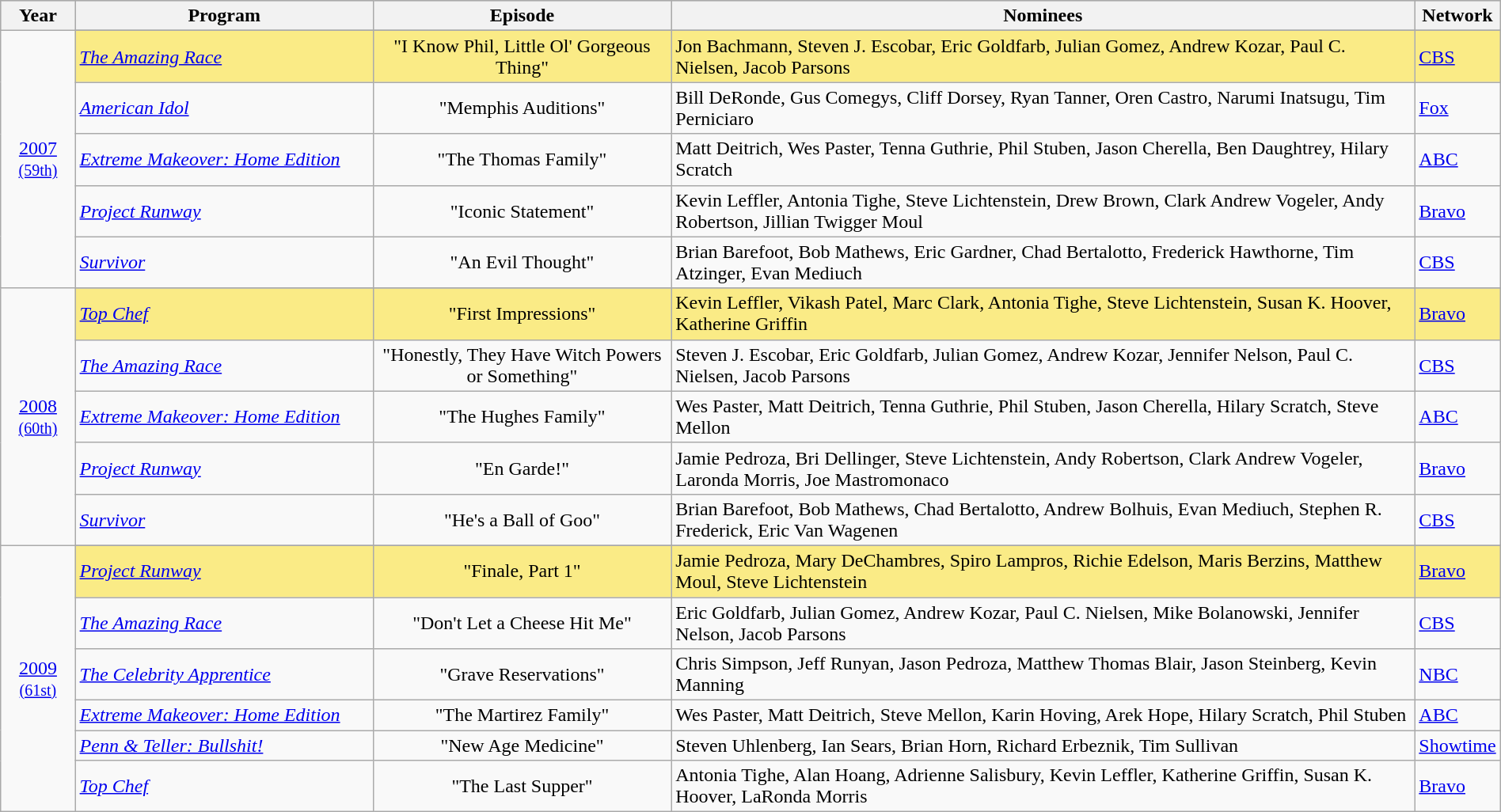<table class="wikitable" style="width:100%">
<tr bgcolor="#bebebe">
<th width="5%">Year</th>
<th width="20%">Program</th>
<th width="20%">Episode</th>
<th width="50%">Nominees</th>
<th width="5%">Network</th>
</tr>
<tr>
<td rowspan=6 style="text-align:center"><a href='#'>2007</a><br><small><a href='#'>(59th)</a></small><br></td>
</tr>
<tr style="background:#FAEB86">
<td><em><a href='#'>The Amazing Race</a></em></td>
<td align=center>"I Know Phil, Little Ol' Gorgeous Thing"</td>
<td>Jon Bachmann, Steven J. Escobar, Eric Goldfarb, Julian Gomez, Andrew Kozar, Paul C. Nielsen, Jacob Parsons</td>
<td><a href='#'>CBS</a></td>
</tr>
<tr>
<td><em><a href='#'>American Idol</a></em></td>
<td align=center>"Memphis Auditions"</td>
<td>Bill DeRonde, Gus Comegys, Cliff Dorsey, Ryan Tanner, Oren Castro, Narumi Inatsugu, Tim Perniciaro</td>
<td><a href='#'>Fox</a></td>
</tr>
<tr>
<td><em><a href='#'>Extreme Makeover: Home Edition</a></em></td>
<td align=center>"The Thomas Family"</td>
<td>Matt Deitrich, Wes Paster, Tenna Guthrie, Phil Stuben, Jason Cherella, Ben Daughtrey, Hilary Scratch</td>
<td><a href='#'>ABC</a></td>
</tr>
<tr>
<td><em><a href='#'>Project Runway</a></em></td>
<td align=center>"Iconic Statement"</td>
<td>Kevin Leffler, Antonia Tighe, Steve Lichtenstein, Drew Brown, Clark Andrew Vogeler, Andy Robertson, Jillian Twigger Moul</td>
<td><a href='#'>Bravo</a></td>
</tr>
<tr>
<td><em><a href='#'>Survivor</a></em></td>
<td align=center>"An Evil Thought"</td>
<td>Brian Barefoot, Bob Mathews, Eric Gardner, Chad Bertalotto, Frederick Hawthorne, Tim Atzinger, Evan Mediuch</td>
<td><a href='#'>CBS</a></td>
</tr>
<tr>
<td rowspan=6 style="text-align:center"><a href='#'>2008</a><br><small><a href='#'>(60th)</a></small><br></td>
</tr>
<tr style="background:#FAEB86">
<td><em><a href='#'>Top Chef</a></em></td>
<td align=center>"First Impressions"</td>
<td>Kevin Leffler, Vikash Patel, Marc Clark, Antonia Tighe, Steve Lichtenstein, Susan K. Hoover, Katherine Griffin</td>
<td><a href='#'>Bravo</a></td>
</tr>
<tr>
<td><em><a href='#'>The Amazing Race</a></em></td>
<td align=center>"Honestly, They Have Witch Powers or Something"</td>
<td>Steven J. Escobar, Eric Goldfarb, Julian Gomez, Andrew Kozar, Jennifer Nelson, Paul C. Nielsen, Jacob Parsons</td>
<td><a href='#'>CBS</a></td>
</tr>
<tr>
<td><em><a href='#'>Extreme Makeover: Home Edition</a></em></td>
<td align=center>"The Hughes Family"</td>
<td>Wes Paster, Matt Deitrich, Tenna Guthrie, Phil Stuben, Jason Cherella, Hilary Scratch, Steve Mellon</td>
<td><a href='#'>ABC</a></td>
</tr>
<tr>
<td><em><a href='#'>Project Runway</a></em></td>
<td align=center>"En Garde!"</td>
<td>Jamie Pedroza, Bri Dellinger, Steve Lichtenstein, Andy Robertson, Clark Andrew Vogeler, Laronda Morris, Joe Mastromonaco</td>
<td><a href='#'>Bravo</a></td>
</tr>
<tr>
<td><em><a href='#'>Survivor</a></em></td>
<td align=center>"He's a Ball of Goo"</td>
<td>Brian Barefoot, Bob Mathews, Chad Bertalotto, Andrew Bolhuis, Evan Mediuch, Stephen R. Frederick, Eric Van Wagenen</td>
<td><a href='#'>CBS</a></td>
</tr>
<tr>
<td rowspan=7 style="text-align:center"><a href='#'>2009</a><br><small><a href='#'>(61st)</a></small><br></td>
</tr>
<tr style="background:#FAEB86">
<td><em><a href='#'>Project Runway</a></em></td>
<td align=center>"Finale, Part 1"</td>
<td>Jamie Pedroza, Mary DeChambres, Spiro Lampros, Richie Edelson, Maris Berzins, Matthew Moul, Steve Lichtenstein</td>
<td><a href='#'>Bravo</a></td>
</tr>
<tr>
<td><em><a href='#'>The Amazing Race</a></em></td>
<td align=center>"Don't Let a Cheese Hit Me"</td>
<td>Eric Goldfarb, Julian Gomez, Andrew Kozar, Paul C. Nielsen, Mike Bolanowski, Jennifer Nelson, Jacob Parsons</td>
<td><a href='#'>CBS</a></td>
</tr>
<tr>
<td><em><a href='#'>The Celebrity Apprentice</a></em></td>
<td align=center>"Grave Reservations"</td>
<td>Chris Simpson, Jeff Runyan, Jason Pedroza, Matthew Thomas Blair, Jason Steinberg, Kevin Manning</td>
<td><a href='#'>NBC</a></td>
</tr>
<tr>
<td><em><a href='#'>Extreme Makeover: Home Edition</a></em></td>
<td align=center>"The Martirez Family"</td>
<td>Wes Paster, Matt Deitrich, Steve Mellon, Karin Hoving, Arek Hope, Hilary Scratch, Phil Stuben</td>
<td><a href='#'>ABC</a></td>
</tr>
<tr>
<td><em><a href='#'>Penn & Teller: Bullshit!</a></em></td>
<td align=center>"New Age Medicine"</td>
<td>Steven Uhlenberg, Ian Sears, Brian Horn, Richard Erbeznik, Tim Sullivan</td>
<td><a href='#'>Showtime</a></td>
</tr>
<tr>
<td><em><a href='#'>Top Chef</a></em></td>
<td align=center>"The Last Supper"</td>
<td>Antonia Tighe, Alan Hoang, Adrienne Salisbury, Kevin Leffler, Katherine Griffin, Susan K. Hoover, LaRonda Morris</td>
<td><a href='#'>Bravo</a></td>
</tr>
</table>
